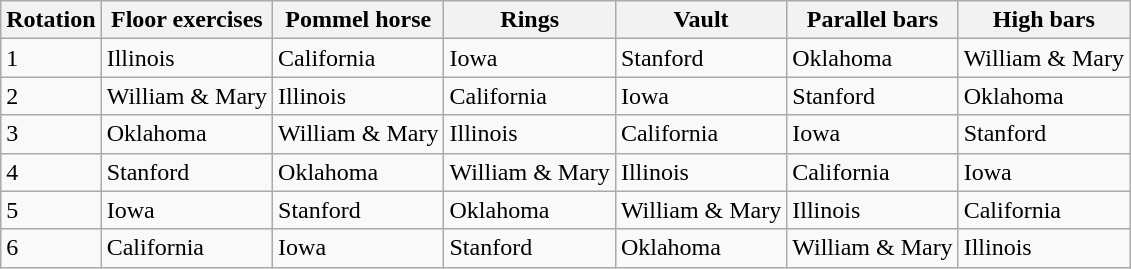<table class="wikitable">
<tr>
<th>Rotation</th>
<th>Floor exercises</th>
<th>Pommel horse</th>
<th>Rings</th>
<th>Vault</th>
<th>Parallel bars</th>
<th>High bars</th>
</tr>
<tr>
<td>1</td>
<td>Illinois</td>
<td>California</td>
<td>Iowa</td>
<td>Stanford</td>
<td>Oklahoma</td>
<td>William & Mary</td>
</tr>
<tr>
<td>2</td>
<td>William & Mary</td>
<td>Illinois</td>
<td>California</td>
<td>Iowa</td>
<td>Stanford</td>
<td>Oklahoma</td>
</tr>
<tr>
<td>3</td>
<td>Oklahoma</td>
<td>William & Mary</td>
<td>Illinois</td>
<td>California</td>
<td>Iowa</td>
<td>Stanford</td>
</tr>
<tr>
<td>4</td>
<td>Stanford</td>
<td>Oklahoma</td>
<td>William & Mary</td>
<td>Illinois</td>
<td>California</td>
<td>Iowa</td>
</tr>
<tr>
<td>5</td>
<td>Iowa</td>
<td>Stanford</td>
<td>Oklahoma</td>
<td>William & Mary</td>
<td>Illinois</td>
<td>California</td>
</tr>
<tr>
<td>6</td>
<td>California</td>
<td>Iowa</td>
<td>Stanford</td>
<td>Oklahoma</td>
<td>William & Mary</td>
<td>Illinois</td>
</tr>
</table>
